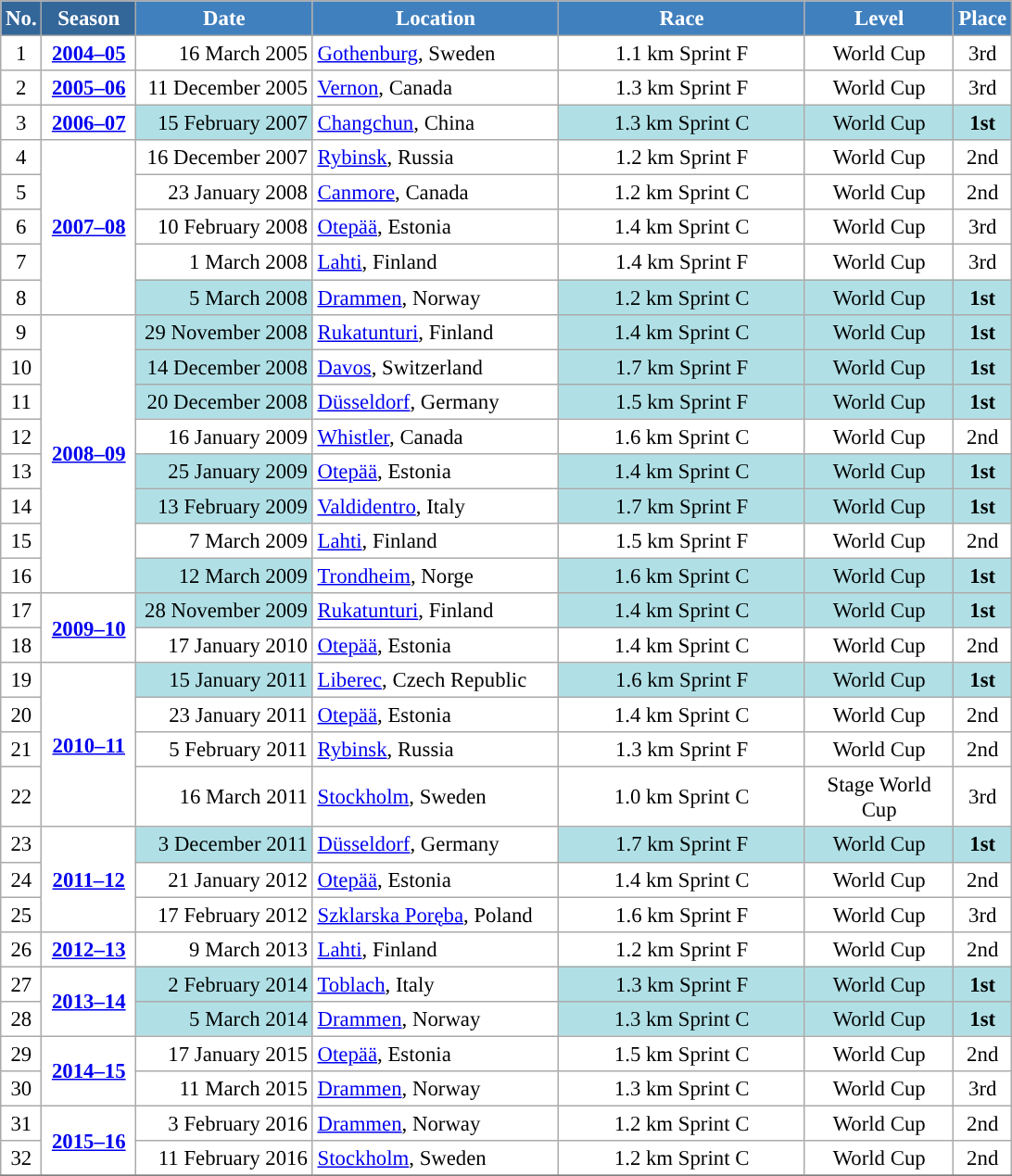<table class="wikitable sortable" style="font-size:95%; text-align:center; border:grey solid 1px; border-collapse:collapse; background:#ffffff;">
<tr style="background:#efefef;">
<th style="background-color:#369; color:white;">No.</th>
<th style="background-color:#369; color:white;">Season</th>
<th style="background-color:#4180be; color:white; width:120px;">Date</th>
<th style="background-color:#4180be; color:white; width:170px;">Location</th>
<th style="background-color:#4180be; color:white; width:170px;">Race</th>
<th style="background-color:#4180be; color:white; width:100px;">Level</th>
<th style="background-color:#4180be; color:white;">Place</th>
</tr>
<tr>
<td align=center>1</td>
<td rowspan=1 align=center><strong> <a href='#'>2004–05</a> </strong></td>
<td align=right>16 March 2005</td>
<td align=left> <a href='#'>Gothenburg</a>, Sweden</td>
<td>1.1 km Sprint F</td>
<td>World Cup</td>
<td>3rd</td>
</tr>
<tr>
<td align=center>2</td>
<td rowspan=1 align=center><strong> <a href='#'>2005–06</a> </strong></td>
<td align=right>11 December 2005</td>
<td align=left> <a href='#'>Vernon</a>, Canada</td>
<td>1.3 km Sprint F</td>
<td>World Cup</td>
<td>3rd</td>
</tr>
<tr>
<td align=center>3</td>
<td rowspan=1 align=center><strong><a href='#'>2006–07</a></strong></td>
<td bgcolor="#BOEOE6" align=right>15 February 2007</td>
<td align=left> <a href='#'>Changchun</a>, China</td>
<td bgcolor="#BOEOE6">1.3 km Sprint C</td>
<td bgcolor="#BOEOE6">World Cup</td>
<td bgcolor="#BOEOE6"><strong>1st</strong></td>
</tr>
<tr>
<td align=center>4</td>
<td rowspan=5 align=center><strong> <a href='#'>2007–08</a> </strong></td>
<td align=right>16 December 2007</td>
<td align=left> <a href='#'>Rybinsk</a>, Russia</td>
<td>1.2 km Sprint F</td>
<td>World Cup</td>
<td>2nd</td>
</tr>
<tr>
<td align=center>5</td>
<td align=right>23 January 2008</td>
<td align=left> <a href='#'>Canmore</a>, Canada</td>
<td>1.2 km Sprint C</td>
<td>World Cup</td>
<td>2nd</td>
</tr>
<tr>
<td align=center>6</td>
<td align=right>10 February 2008</td>
<td align=left> <a href='#'>Otepää</a>, Estonia</td>
<td>1.4 km Sprint C</td>
<td>World Cup</td>
<td>3rd</td>
</tr>
<tr>
<td align=center>7</td>
<td align=right>1 March 2008</td>
<td align=left> <a href='#'>Lahti</a>, Finland</td>
<td>1.4 km Sprint F</td>
<td>World Cup</td>
<td>3rd</td>
</tr>
<tr>
<td align=center>8</td>
<td bgcolor="#BOEOE6" align=right>5 March 2008</td>
<td align=left> <a href='#'>Drammen</a>, Norway</td>
<td bgcolor="#BOEOE6">1.2 km Sprint C</td>
<td bgcolor="#BOEOE6">World Cup</td>
<td bgcolor="#BOEOE6"><strong>1st</strong></td>
</tr>
<tr>
<td align=center>9</td>
<td rowspan=8 align=center><strong><a href='#'>2008–09</a></strong></td>
<td bgcolor="#BOEOE6" align=right>29 November 2008</td>
<td align=left> <a href='#'>Rukatunturi</a>, Finland</td>
<td bgcolor="#BOEOE6">1.4 km Sprint C</td>
<td bgcolor="#BOEOE6">World Cup</td>
<td bgcolor="#BOEOE6"><strong>1st</strong></td>
</tr>
<tr>
<td align=center>10</td>
<td bgcolor="#BOEOE6" align=right>14 December 2008</td>
<td align=left> <a href='#'>Davos</a>, Switzerland</td>
<td bgcolor="#BOEOE6">1.7 km Sprint F</td>
<td bgcolor="#BOEOE6">World Cup</td>
<td bgcolor="#BOEOE6"><strong>1st</strong></td>
</tr>
<tr>
<td align=center>11</td>
<td bgcolor="#BOEOE6" align=right>20 December 2008</td>
<td align=left> <a href='#'>Düsseldorf</a>, Germany</td>
<td bgcolor="#BOEOE6">1.5 km Sprint F</td>
<td bgcolor="#BOEOE6">World Cup</td>
<td bgcolor="#BOEOE6"><strong>1st</strong></td>
</tr>
<tr>
<td align=center>12</td>
<td align=right>16 January 2009</td>
<td align=left> <a href='#'>Whistler</a>, Canada</td>
<td>1.6 km Sprint C</td>
<td>World Cup</td>
<td>2nd</td>
</tr>
<tr>
<td align=center>13</td>
<td bgcolor="#BOEOE6" align=right>25 January 2009</td>
<td align=left> <a href='#'>Otepää</a>, Estonia</td>
<td bgcolor="#BOEOE6">1.4 km Sprint C</td>
<td bgcolor="#BOEOE6">World Cup</td>
<td bgcolor="#BOEOE6"><strong>1st</strong></td>
</tr>
<tr>
<td align=center>14</td>
<td bgcolor="#BOEOE6" align=right>13 February 2009</td>
<td align=left> <a href='#'>Valdidentro</a>, Italy</td>
<td bgcolor="#BOEOE6">1.7 km Sprint F</td>
<td bgcolor="#BOEOE6">World Cup</td>
<td bgcolor="#BOEOE6"><strong>1st</strong></td>
</tr>
<tr>
<td align=center>15</td>
<td align=right>7 March 2009</td>
<td align=left> <a href='#'>Lahti</a>, Finland</td>
<td>1.5 km Sprint F</td>
<td>World Cup</td>
<td>2nd</td>
</tr>
<tr>
<td align=center>16</td>
<td bgcolor="#BOEOE6" align=right>12 March 2009</td>
<td align=left> <a href='#'>Trondheim</a>, Norge</td>
<td bgcolor="#BOEOE6">1.6 km Sprint C</td>
<td bgcolor="#BOEOE6">World Cup</td>
<td bgcolor="#BOEOE6"><strong>1st</strong></td>
</tr>
<tr>
<td align=center>17</td>
<td rowspan=2 align=center><strong><a href='#'>2009–10</a></strong></td>
<td bgcolor="#BOEOE6" align=right>28 November 2009</td>
<td align=left> <a href='#'>Rukatunturi</a>, Finland</td>
<td bgcolor="#BOEOE6">1.4 km Sprint C</td>
<td bgcolor="#BOEOE6">World Cup</td>
<td bgcolor="#BOEOE6"><strong>1st</strong></td>
</tr>
<tr>
<td align=center>18</td>
<td align=right>17 January 2010</td>
<td align=left> <a href='#'>Otepää</a>, Estonia</td>
<td>1.4 km Sprint C</td>
<td>World Cup</td>
<td>2nd</td>
</tr>
<tr>
<td align=center>19</td>
<td rowspan=4 align=center><strong><a href='#'>2010–11</a></strong></td>
<td bgcolor="#BOEOE6" align=right>15 January 2011</td>
<td align=left> <a href='#'>Liberec</a>, Czech Republic</td>
<td bgcolor="#BOEOE6">1.6 km Sprint F</td>
<td bgcolor="#BOEOE6">World Cup</td>
<td bgcolor="#BOEOE6"><strong>1st</strong></td>
</tr>
<tr>
<td align=center>20</td>
<td align=right>23 January 2011</td>
<td align=left> <a href='#'>Otepää</a>, Estonia</td>
<td>1.4 km Sprint C</td>
<td>World Cup</td>
<td>2nd</td>
</tr>
<tr>
<td align=center>21</td>
<td align=right>5 February 2011</td>
<td align=left> <a href='#'>Rybinsk</a>, Russia</td>
<td>1.3 km Sprint F</td>
<td>World Cup</td>
<td>2nd</td>
</tr>
<tr>
<td align=center>22</td>
<td align=right>16 March 2011</td>
<td align=left> <a href='#'>Stockholm</a>, Sweden</td>
<td>1.0 km Sprint C</td>
<td>Stage World Cup</td>
<td>3rd</td>
</tr>
<tr>
<td align=center>23</td>
<td rowspan=3 align=center><strong><a href='#'>2011–12</a></strong></td>
<td bgcolor="#BOEOE6" align=right>3 December 2011</td>
<td align=left> <a href='#'>Düsseldorf</a>, Germany</td>
<td bgcolor="#BOEOE6">1.7 km Sprint F</td>
<td bgcolor="#BOEOE6">World Cup</td>
<td bgcolor="#BOEOE6"><strong>1st</strong></td>
</tr>
<tr>
<td align=center>24</td>
<td align=right>21 January 2012</td>
<td align=left> <a href='#'>Otepää</a>, Estonia</td>
<td>1.4 km Sprint C</td>
<td>World Cup</td>
<td>2nd</td>
</tr>
<tr>
<td align=center>25</td>
<td align=right>17 February 2012</td>
<td align=left> <a href='#'>Szklarska Poręba</a>, Poland</td>
<td>1.6 km Sprint F</td>
<td>World Cup</td>
<td>3rd</td>
</tr>
<tr>
<td align=center>26</td>
<td rowspan=1 align=center><strong> <a href='#'>2012–13</a> </strong></td>
<td align=right>9 March 2013</td>
<td align=left> <a href='#'>Lahti</a>, Finland</td>
<td>1.2 km Sprint F</td>
<td>World Cup</td>
<td>2nd</td>
</tr>
<tr>
<td align=center>27</td>
<td rowspan=2 align=center><strong><a href='#'>2013–14</a></strong></td>
<td bgcolor="#BOEOE6" align=right>2 February 2014</td>
<td align=left> <a href='#'>Toblach</a>, Italy</td>
<td bgcolor="#BOEOE6">1.3 km Sprint F</td>
<td bgcolor="#BOEOE6">World Cup</td>
<td bgcolor="#BOEOE6"><strong>1st</strong></td>
</tr>
<tr>
<td align=center>28</td>
<td bgcolor="#BOEOE6" align=right>5 March 2014</td>
<td align=left> <a href='#'>Drammen</a>, Norway</td>
<td bgcolor="#BOEOE6">1.3 km Sprint C</td>
<td bgcolor="#BOEOE6">World Cup</td>
<td bgcolor="#BOEOE6"><strong>1st</strong></td>
</tr>
<tr>
<td align=center>29</td>
<td rowspan=2 align=center><strong> <a href='#'>2014–15</a> </strong></td>
<td align=right>17 January 2015</td>
<td align=left> <a href='#'>Otepää</a>, Estonia</td>
<td>1.5 km Sprint C</td>
<td>World Cup</td>
<td>2nd</td>
</tr>
<tr>
<td align=center>30</td>
<td align=right>11 March 2015</td>
<td align=left> <a href='#'>Drammen</a>, Norway</td>
<td>1.3 km Sprint C</td>
<td>World Cup</td>
<td>3rd</td>
</tr>
<tr>
<td align=center>31</td>
<td rowspan=2 align=center><strong> <a href='#'>2015–16</a> </strong></td>
<td align=right>3 February 2016</td>
<td align=left> <a href='#'>Drammen</a>, Norway</td>
<td>1.2 km Sprint C</td>
<td>World Cup</td>
<td>2nd</td>
</tr>
<tr>
<td align=center>32</td>
<td align=right>11 February 2016</td>
<td align=left> <a href='#'>Stockholm</a>, Sweden</td>
<td>1.2 km Sprint C</td>
<td>World Cup</td>
<td>2nd</td>
</tr>
<tr>
</tr>
</table>
